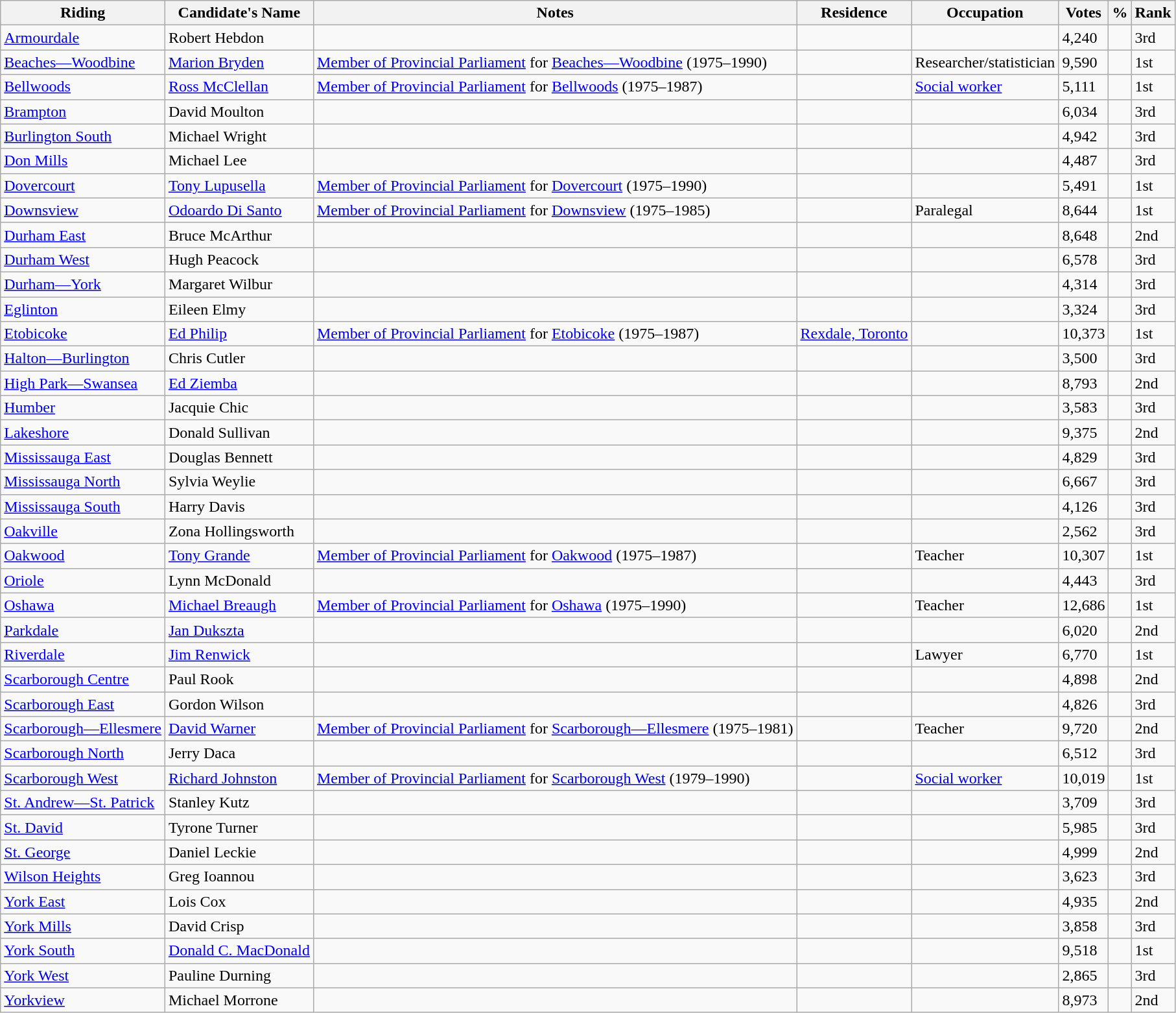<table class="wikitable sortable">
<tr>
<th>Riding<br></th>
<th>Candidate's Name</th>
<th>Notes</th>
<th>Residence</th>
<th>Occupation</th>
<th>Votes</th>
<th>%</th>
<th>Rank</th>
</tr>
<tr>
<td><a href='#'>Armourdale</a></td>
<td>Robert Hebdon</td>
<td></td>
<td></td>
<td></td>
<td>4,240</td>
<td></td>
<td>3rd</td>
</tr>
<tr>
<td><a href='#'>Beaches—Woodbine</a></td>
<td><a href='#'>Marion Bryden</a></td>
<td><a href='#'>Member of Provincial Parliament</a> for <a href='#'>Beaches—Woodbine</a> (1975–1990)</td>
<td></td>
<td>Researcher/statistician</td>
<td>9,590</td>
<td></td>
<td>1st</td>
</tr>
<tr>
<td><a href='#'>Bellwoods</a></td>
<td><a href='#'>Ross McClellan</a></td>
<td><a href='#'>Member of Provincial Parliament</a> for <a href='#'>Bellwoods</a> (1975–1987)</td>
<td></td>
<td><a href='#'>Social worker</a></td>
<td>5,111</td>
<td></td>
<td>1st</td>
</tr>
<tr>
<td><a href='#'>Brampton</a></td>
<td>David Moulton</td>
<td></td>
<td></td>
<td></td>
<td>6,034</td>
<td></td>
<td>3rd</td>
</tr>
<tr>
<td><a href='#'>Burlington South</a></td>
<td>Michael Wright</td>
<td></td>
<td></td>
<td></td>
<td>4,942</td>
<td></td>
<td>3rd</td>
</tr>
<tr>
<td><a href='#'>Don Mills</a></td>
<td>Michael Lee</td>
<td></td>
<td></td>
<td></td>
<td>4,487</td>
<td></td>
<td>3rd</td>
</tr>
<tr>
<td><a href='#'>Dovercourt</a></td>
<td><a href='#'>Tony Lupusella</a></td>
<td><a href='#'>Member of Provincial Parliament</a> for <a href='#'>Dovercourt</a> (1975–1990)</td>
<td></td>
<td></td>
<td>5,491</td>
<td></td>
<td>1st</td>
</tr>
<tr>
<td><a href='#'>Downsview</a></td>
<td><a href='#'>Odoardo Di Santo</a></td>
<td><a href='#'>Member of Provincial Parliament</a> for <a href='#'>Downsview</a> (1975–1985)</td>
<td></td>
<td>Paralegal</td>
<td>8,644</td>
<td></td>
<td>1st</td>
</tr>
<tr>
<td><a href='#'>Durham East</a></td>
<td>Bruce McArthur</td>
<td></td>
<td></td>
<td></td>
<td>8,648</td>
<td></td>
<td>2nd</td>
</tr>
<tr>
<td><a href='#'>Durham West</a></td>
<td>Hugh Peacock</td>
<td></td>
<td></td>
<td></td>
<td>6,578</td>
<td></td>
<td>3rd</td>
</tr>
<tr>
<td><a href='#'>Durham—York</a></td>
<td>Margaret Wilbur</td>
<td></td>
<td></td>
<td></td>
<td>4,314</td>
<td></td>
<td>3rd</td>
</tr>
<tr>
<td><a href='#'>Eglinton</a></td>
<td>Eileen Elmy</td>
<td></td>
<td></td>
<td></td>
<td>3,324</td>
<td></td>
<td>3rd</td>
</tr>
<tr>
<td><a href='#'>Etobicoke</a></td>
<td><a href='#'>Ed Philip</a></td>
<td><a href='#'>Member of Provincial Parliament</a> for <a href='#'>Etobicoke</a> (1975–1987)</td>
<td><a href='#'>Rexdale, Toronto</a></td>
<td></td>
<td>10,373</td>
<td></td>
<td>1st</td>
</tr>
<tr>
<td><a href='#'>Halton—Burlington</a></td>
<td>Chris Cutler</td>
<td></td>
<td></td>
<td></td>
<td>3,500</td>
<td></td>
<td>3rd</td>
</tr>
<tr>
<td><a href='#'>High Park—Swansea</a></td>
<td><a href='#'>Ed Ziemba</a></td>
<td></td>
<td></td>
<td></td>
<td>8,793</td>
<td></td>
<td>2nd</td>
</tr>
<tr>
<td><a href='#'>Humber</a></td>
<td>Jacquie Chic</td>
<td></td>
<td></td>
<td></td>
<td>3,583</td>
<td></td>
<td>3rd</td>
</tr>
<tr>
<td><a href='#'>Lakeshore</a></td>
<td>Donald Sullivan</td>
<td></td>
<td></td>
<td></td>
<td>9,375</td>
<td></td>
<td>2nd</td>
</tr>
<tr>
<td><a href='#'>Mississauga East</a></td>
<td>Douglas Bennett</td>
<td></td>
<td></td>
<td></td>
<td>4,829</td>
<td></td>
<td>3rd</td>
</tr>
<tr>
<td><a href='#'>Mississauga North</a></td>
<td>Sylvia Weylie</td>
<td></td>
<td></td>
<td></td>
<td>6,667</td>
<td></td>
<td>3rd</td>
</tr>
<tr>
<td><a href='#'>Mississauga South</a></td>
<td>Harry Davis</td>
<td></td>
<td></td>
<td></td>
<td>4,126</td>
<td></td>
<td>3rd</td>
</tr>
<tr>
<td><a href='#'>Oakville</a></td>
<td>Zona Hollingsworth</td>
<td></td>
<td></td>
<td></td>
<td>2,562</td>
<td></td>
<td>3rd</td>
</tr>
<tr>
<td><a href='#'>Oakwood</a></td>
<td><a href='#'>Tony Grande</a></td>
<td><a href='#'>Member of Provincial Parliament</a> for <a href='#'>Oakwood</a> (1975–1987)</td>
<td></td>
<td>Teacher</td>
<td>10,307</td>
<td></td>
<td>1st</td>
</tr>
<tr>
<td><a href='#'>Oriole</a></td>
<td>Lynn McDonald</td>
<td></td>
<td></td>
<td></td>
<td>4,443</td>
<td></td>
<td>3rd</td>
</tr>
<tr>
<td><a href='#'>Oshawa</a></td>
<td><a href='#'>Michael Breaugh</a></td>
<td><a href='#'>Member of Provincial Parliament</a> for <a href='#'>Oshawa</a> (1975–1990)</td>
<td></td>
<td>Teacher</td>
<td>12,686</td>
<td></td>
<td>1st</td>
</tr>
<tr>
<td><a href='#'>Parkdale</a></td>
<td><a href='#'>Jan Dukszta</a></td>
<td></td>
<td></td>
<td></td>
<td>6,020</td>
<td></td>
<td>2nd</td>
</tr>
<tr>
<td><a href='#'>Riverdale</a></td>
<td><a href='#'>Jim Renwick</a></td>
<td></td>
<td></td>
<td>Lawyer</td>
<td>6,770</td>
<td></td>
<td>1st</td>
</tr>
<tr>
<td><a href='#'>Scarborough Centre</a></td>
<td>Paul Rook</td>
<td></td>
<td></td>
<td></td>
<td>4,898</td>
<td></td>
<td>2nd</td>
</tr>
<tr>
<td><a href='#'>Scarborough East</a></td>
<td>Gordon Wilson</td>
<td></td>
<td></td>
<td></td>
<td>4,826</td>
<td></td>
<td>3rd</td>
</tr>
<tr>
<td><a href='#'>Scarborough—Ellesmere</a></td>
<td><a href='#'>David Warner</a></td>
<td><a href='#'>Member of Provincial Parliament</a> for <a href='#'>Scarborough—Ellesmere</a> (1975–1981)</td>
<td></td>
<td>Teacher</td>
<td>9,720</td>
<td></td>
<td>2nd</td>
</tr>
<tr>
<td><a href='#'>Scarborough North</a></td>
<td>Jerry Daca</td>
<td></td>
<td></td>
<td></td>
<td>6,512</td>
<td></td>
<td>3rd</td>
</tr>
<tr>
<td><a href='#'>Scarborough West</a></td>
<td><a href='#'>Richard Johnston</a></td>
<td><a href='#'>Member of Provincial Parliament</a> for <a href='#'>Scarborough West</a> (1979–1990)</td>
<td></td>
<td><a href='#'>Social worker</a></td>
<td>10,019</td>
<td></td>
<td>1st</td>
</tr>
<tr>
<td><a href='#'>St. Andrew—St. Patrick</a></td>
<td>Stanley Kutz</td>
<td></td>
<td></td>
<td></td>
<td>3,709</td>
<td></td>
<td>3rd</td>
</tr>
<tr>
<td><a href='#'>St. David</a></td>
<td>Tyrone Turner</td>
<td></td>
<td></td>
<td></td>
<td>5,985</td>
<td></td>
<td>3rd</td>
</tr>
<tr>
<td><a href='#'>St. George</a></td>
<td>Daniel Leckie</td>
<td></td>
<td></td>
<td></td>
<td>4,999</td>
<td></td>
<td>2nd</td>
</tr>
<tr>
<td><a href='#'>Wilson Heights</a></td>
<td>Greg Ioannou</td>
<td></td>
<td></td>
<td></td>
<td>3,623</td>
<td></td>
<td>3rd</td>
</tr>
<tr>
<td><a href='#'>York East</a></td>
<td>Lois Cox</td>
<td></td>
<td></td>
<td></td>
<td>4,935</td>
<td></td>
<td>2nd</td>
</tr>
<tr>
<td><a href='#'>York Mills</a></td>
<td>David Crisp</td>
<td></td>
<td></td>
<td></td>
<td>3,858</td>
<td></td>
<td>3rd</td>
</tr>
<tr>
<td><a href='#'>York South</a></td>
<td><a href='#'>Donald C. MacDonald</a></td>
<td></td>
<td></td>
<td></td>
<td>9,518</td>
<td></td>
<td>1st</td>
</tr>
<tr>
<td><a href='#'>York West</a></td>
<td>Pauline Durning</td>
<td></td>
<td></td>
<td></td>
<td>2,865</td>
<td></td>
<td>3rd</td>
</tr>
<tr>
<td><a href='#'>Yorkview</a></td>
<td>Michael Morrone</td>
<td></td>
<td></td>
<td></td>
<td>8,973</td>
<td></td>
<td>2nd</td>
</tr>
</table>
